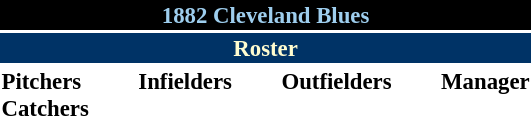<table class="toccolours" style="font-size: 95%;">
<tr>
<th colspan="10" style="background-color: #000000; color: #9ECEEE; text-align: center;">1882 Cleveland Blues</th>
</tr>
<tr>
<td colspan="10" style="background-color: #003366; color: #FFFDD0; text-align: center;"><strong>Roster</strong></td>
</tr>
<tr>
<td valign="top"><strong>Pitchers</strong><br>

<strong>Catchers</strong>


</td>
<td width="25px"></td>
<td valign="top"><strong>Infielders</strong><br>



</td>
<td width="25px"></td>
<td valign="top"><strong>Outfielders</strong><br>






</td>
<td width="25px"></td>
<td valign="top"><strong>Manager</strong><br>
</td>
</tr>
</table>
